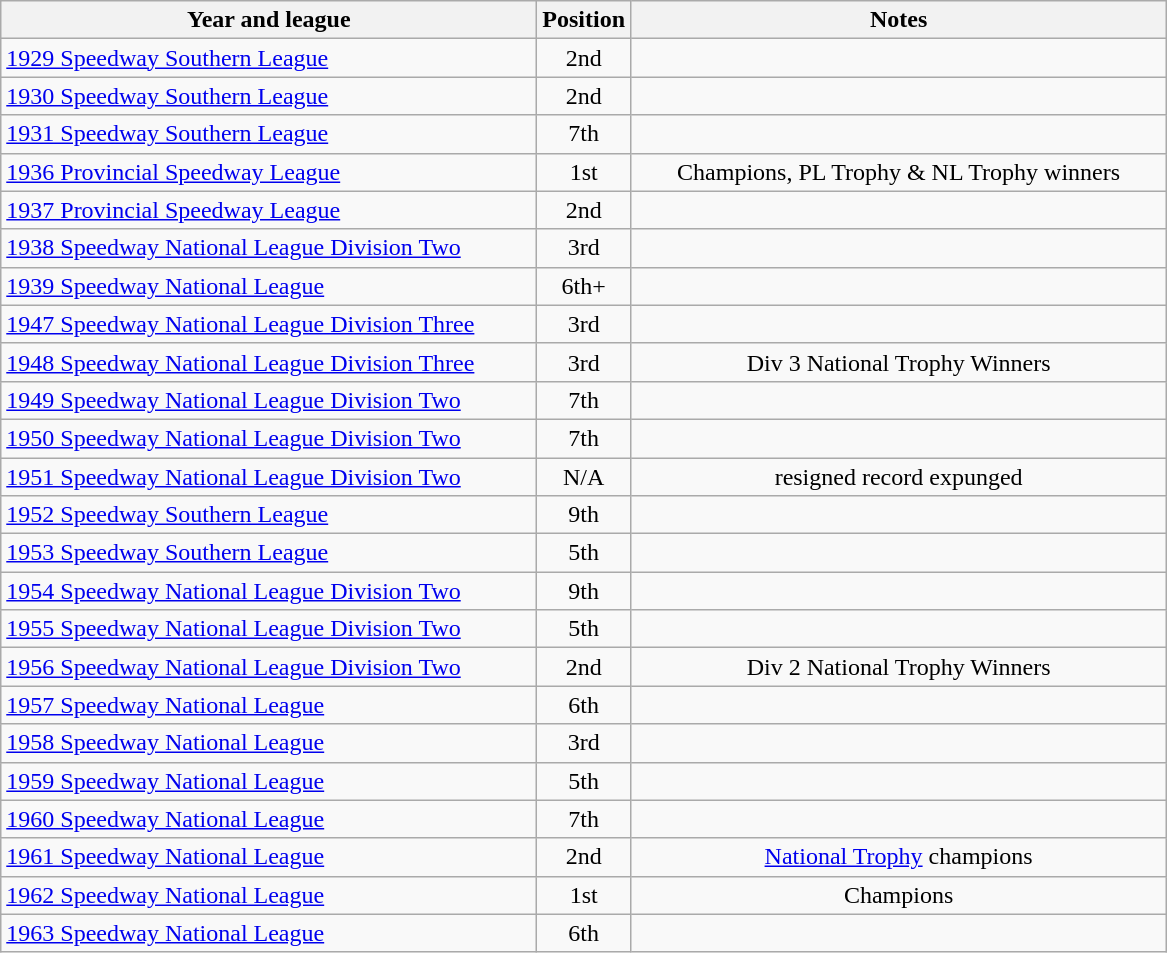<table class="wikitable">
<tr>
<th width=350>Year and league</th>
<th width=50>Position</th>
<th width=350>Notes</th>
</tr>
<tr align=center>
<td align="left"><a href='#'>1929 Speedway Southern League</a></td>
<td>2nd</td>
<td></td>
</tr>
<tr align=center>
<td align="left"><a href='#'>1930 Speedway Southern League</a></td>
<td>2nd</td>
<td></td>
</tr>
<tr align=center>
<td align="left"><a href='#'>1931 Speedway Southern League</a></td>
<td>7th</td>
<td></td>
</tr>
<tr align=center>
<td align="left"><a href='#'>1936 Provincial Speedway League</a></td>
<td>1st</td>
<td>Champions, PL Trophy & NL Trophy winners</td>
</tr>
<tr align=center>
<td align="left"><a href='#'>1937 Provincial Speedway League</a></td>
<td>2nd</td>
<td></td>
</tr>
<tr align=center>
<td align="left"><a href='#'>1938 Speedway National League Division Two</a></td>
<td>3rd</td>
<td></td>
</tr>
<tr align=center>
<td align="left"><a href='#'>1939 Speedway National League</a></td>
<td>6th+</td>
<td></td>
</tr>
<tr align=center>
<td align="left"><a href='#'>1947 Speedway National League Division Three</a></td>
<td>3rd</td>
<td></td>
</tr>
<tr align=center>
<td align="left"><a href='#'>1948 Speedway National League Division Three</a></td>
<td>3rd</td>
<td>Div 3 National Trophy Winners</td>
</tr>
<tr align=center>
<td align="left"><a href='#'>1949 Speedway National League Division Two</a></td>
<td>7th</td>
<td></td>
</tr>
<tr align=center>
<td align="left"><a href='#'>1950 Speedway National League Division Two</a></td>
<td>7th</td>
<td></td>
</tr>
<tr align=center>
<td align="left"><a href='#'>1951 Speedway National League Division Two</a></td>
<td>N/A</td>
<td>resigned record expunged</td>
</tr>
<tr align=center>
<td align="left"><a href='#'>1952 Speedway Southern League</a></td>
<td>9th</td>
<td></td>
</tr>
<tr align=center>
<td align="left"><a href='#'>1953 Speedway Southern League</a></td>
<td>5th</td>
<td></td>
</tr>
<tr align=center>
<td align="left"><a href='#'>1954 Speedway National League Division Two</a></td>
<td>9th</td>
<td></td>
</tr>
<tr align=center>
<td align="left"><a href='#'>1955 Speedway National League Division Two</a></td>
<td>5th</td>
<td></td>
</tr>
<tr align=center>
<td align="left"><a href='#'>1956 Speedway National League Division Two</a></td>
<td>2nd</td>
<td>Div 2 National Trophy Winners</td>
</tr>
<tr align=center>
<td align="left"><a href='#'>1957 Speedway National League</a></td>
<td>6th</td>
<td></td>
</tr>
<tr align=center>
<td align="left"><a href='#'>1958 Speedway National League</a></td>
<td>3rd</td>
<td></td>
</tr>
<tr align=center>
<td align="left"><a href='#'>1959 Speedway National League</a></td>
<td>5th</td>
<td></td>
</tr>
<tr align=center>
<td align="left"><a href='#'>1960 Speedway National League</a></td>
<td>7th</td>
<td></td>
</tr>
<tr align=center>
<td align="left"><a href='#'>1961 Speedway National League</a></td>
<td>2nd</td>
<td><a href='#'>National Trophy</a> champions</td>
</tr>
<tr align=center>
<td align="left"><a href='#'>1962 Speedway National League</a></td>
<td>1st</td>
<td>Champions</td>
</tr>
<tr align=center>
<td align="left"><a href='#'>1963 Speedway National League</a></td>
<td>6th</td>
<td></td>
</tr>
</table>
